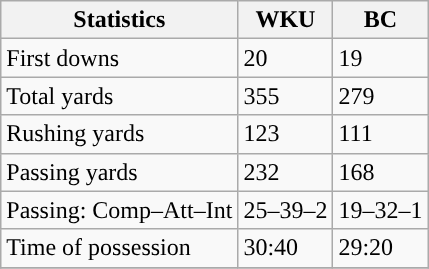<table class="wikitable" style="float: left;">
<tr>
<th>Statistics</th>
<th>WKU</th>
<th>BC</th>
</tr>
<tr>
<td>First downs</td>
<td>20</td>
<td>19</td>
</tr>
<tr>
<td>Total yards</td>
<td>355</td>
<td>279</td>
</tr>
<tr>
<td>Rushing yards</td>
<td>123</td>
<td>111</td>
</tr>
<tr>
<td>Passing yards</td>
<td>232</td>
<td>168</td>
</tr>
<tr>
<td>Passing: Comp–Att–Int</td>
<td>25–39–2</td>
<td>19–32–1</td>
</tr>
<tr>
<td>Time of possession</td>
<td>30:40</td>
<td>29:20</td>
</tr>
<tr>
</tr>
</table>
